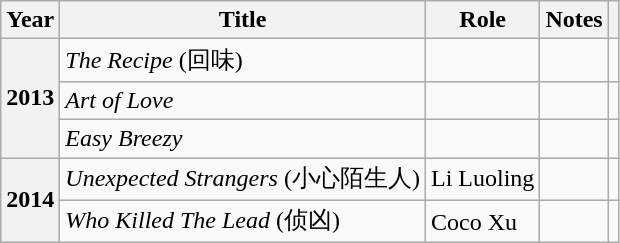<table class="wikitable sortable plainrowheaders">
<tr>
<th scope="col">Year</th>
<th scope="col">Title</th>
<th scope="col">Role</th>
<th scope="col" class="unsortable">Notes</th>
<th scope="col" class="unsortable"></th>
</tr>
<tr>
<th scope="row" rowspan="3">2013</th>
<td><em>The Recipe</em> (回味)</td>
<td></td>
<td></td>
<td></td>
</tr>
<tr>
<td><em>Art of Love</em></td>
<td></td>
<td></td>
<td></td>
</tr>
<tr>
<td><em>Easy Breezy</em></td>
<td></td>
<td></td>
<td></td>
</tr>
<tr>
<th scope="row" rowspan="2">2014</th>
<td><em>Unexpected Strangers</em> (小心陌生人)</td>
<td>Li Luoling</td>
<td></td>
<td></td>
</tr>
<tr>
<td><em> Who Killed The Lead</em>  (侦凶)</td>
<td>Coco Xu</td>
<td></td>
<td></td>
</tr>
</table>
